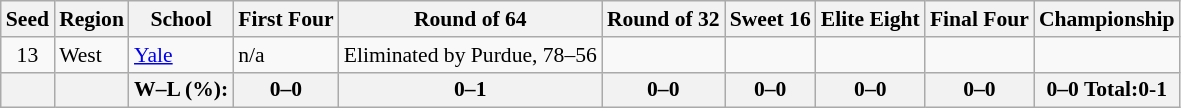<table class="sortable wikitable" style="white-space:nowrap; font-size:90%">
<tr>
<th>Seed</th>
<th>Region</th>
<th>School</th>
<th>First Four</th>
<th>Round of 64</th>
<th>Round of 32</th>
<th>Sweet 16</th>
<th>Elite Eight</th>
<th>Final Four</th>
<th>Championship</th>
</tr>
<tr>
<td align=center>13</td>
<td>West</td>
<td><a href='#'>Yale</a></td>
<td>n/a</td>
<td>Eliminated by Purdue, 78–56</td>
<td></td>
<td></td>
<td></td>
<td></td>
<td></td>
</tr>
<tr>
<th></th>
<th></th>
<th>W–L (%):</th>
<th>0–0 </th>
<th>0–1 </th>
<th>0–0 </th>
<th>0–0 </th>
<th>0–0 </th>
<th>0–0 </th>
<th>0–0 Total:0-1 </th>
</tr>
</table>
